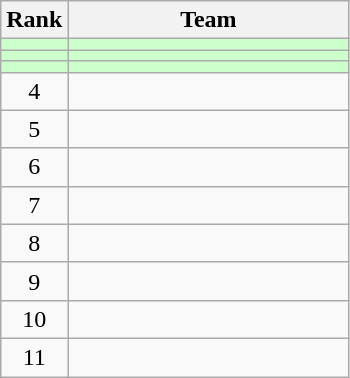<table class=wikitable style="text-align:center;">
<tr>
<th>Rank</th>
<th width=180>Team</th>
</tr>
<tr bgcolor=#CCFFCC>
<td></td>
<td align=left></td>
</tr>
<tr bgcolor=#CCFFCC>
<td></td>
<td align=left></td>
</tr>
<tr bgcolor=#CCFFCC>
<td></td>
<td align=left></td>
</tr>
<tr>
<td>4</td>
<td align=left></td>
</tr>
<tr>
<td>5</td>
<td align=left></td>
</tr>
<tr>
<td>6</td>
<td align=left></td>
</tr>
<tr>
<td>7</td>
<td align=left></td>
</tr>
<tr>
<td>8</td>
<td align=left></td>
</tr>
<tr>
<td>9</td>
<td align=left></td>
</tr>
<tr>
<td>10</td>
<td align=left></td>
</tr>
<tr>
<td>11</td>
<td align=left></td>
</tr>
</table>
